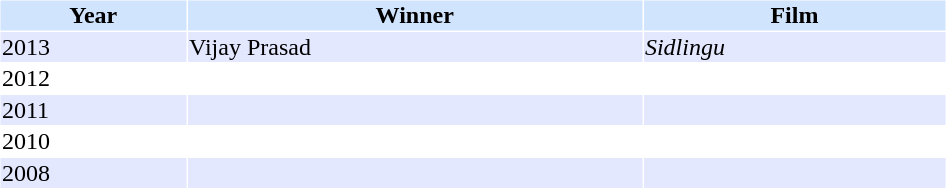<table cellspacing="1" cellpadding="1" border="0" width="50%">
<tr bgcolor="#d1e4fd">
<th>Year</th>
<th>Winner</th>
<th>Film</th>
</tr>
<tr bgcolor="#e4e8ff">
<td>2013</td>
<td>Vijay Prasad</td>
<td><em>Sidlingu</em></td>
</tr>
<tr>
<td>2012</td>
<td></td>
<td></td>
</tr>
<tr bgcolor="#e4e8ff">
<td>2011</td>
<td></td>
<td></td>
</tr>
<tr>
<td>2010</td>
<td></td>
<td></td>
</tr>
<tr bgcolor="#e4e8ff">
<td>2008</td>
<td></td>
<td></td>
</tr>
</table>
